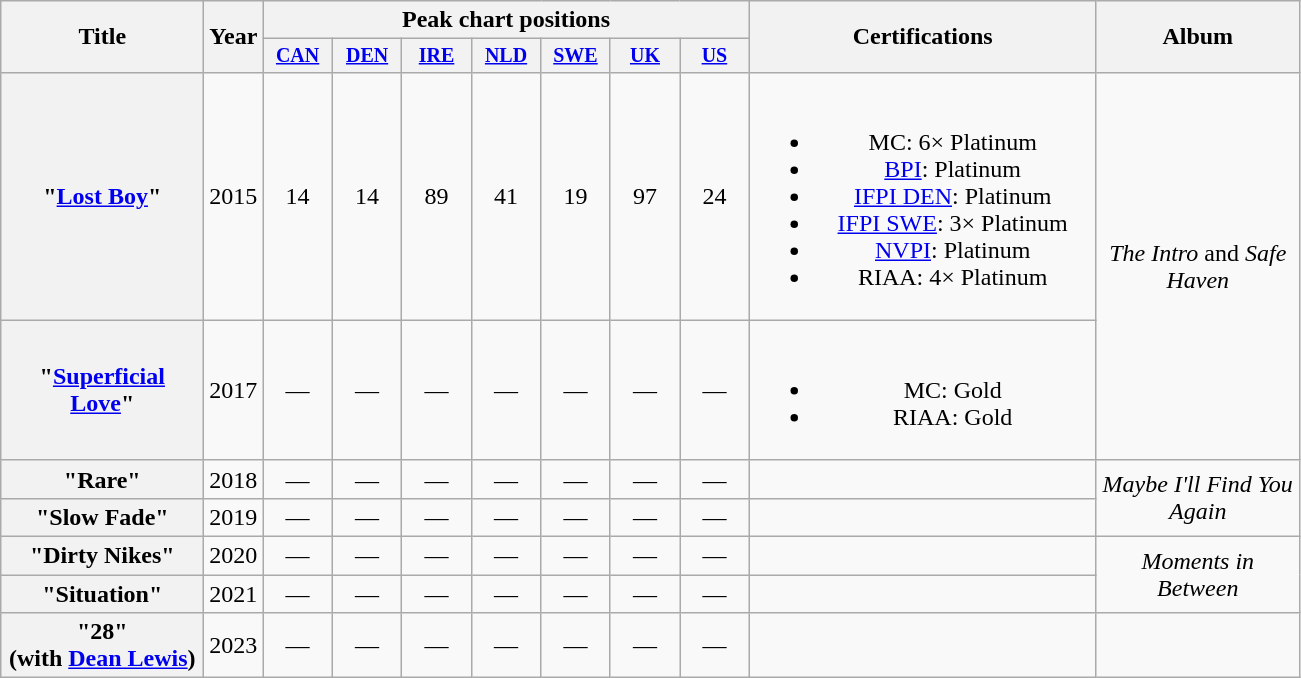<table class="wikitable plainrowheaders" style="text-align:center;">
<tr>
<th rowspan="2" style="width:8em;">Title</th>
<th rowspan="2" style="width:1em;">Year</th>
<th colspan="7">Peak chart positions</th>
<th rowspan="2" style="width:14em;">Certifications</th>
<th rowspan="2" style="width:8em;">Album</th>
</tr>
<tr style="font-size:smaller;">
<th scope="col" style="width:3em;"><a href='#'>CAN</a><br></th>
<th scope="col" style="width:3em;"><a href='#'>DEN</a><br></th>
<th scope="col" style="width:3em;"><a href='#'>IRE</a><br></th>
<th scope="col" style="width:3em;"><a href='#'>NLD</a><br></th>
<th scope="col" style="width:3em;"><a href='#'>SWE</a><br></th>
<th scope="col" style="width:3em;"><a href='#'>UK</a><br></th>
<th scope="col" style="width:3em;"><a href='#'>US</a><br></th>
</tr>
<tr>
<th scope="row">"<a href='#'>Lost Boy</a>"</th>
<td>2015</td>
<td>14</td>
<td>14</td>
<td>89</td>
<td>41</td>
<td>19</td>
<td>97</td>
<td>24</td>
<td><br><ul><li>MC: 6× Platinum</li><li><a href='#'>BPI</a>: Platinum</li><li><a href='#'>IFPI DEN</a>: Platinum</li><li><a href='#'>IFPI SWE</a>: 3× Platinum</li><li><a href='#'>NVPI</a>: Platinum</li><li>RIAA: 4× Platinum</li></ul></td>
<td rowspan="2"><em>The Intro</em> and <em>Safe Haven</em></td>
</tr>
<tr>
<th scope="row">"<a href='#'>Superficial Love</a>"</th>
<td>2017</td>
<td>—</td>
<td>—</td>
<td>—</td>
<td>—</td>
<td>—</td>
<td>—</td>
<td>—</td>
<td><br><ul><li>MC: Gold</li><li>RIAA: Gold</li></ul></td>
</tr>
<tr>
<th scope="row">"Rare"</th>
<td>2018</td>
<td>—</td>
<td>—</td>
<td>—</td>
<td>—</td>
<td>—</td>
<td>—</td>
<td>—</td>
<td></td>
<td rowspan="2"><em>Maybe I'll Find You Again</em></td>
</tr>
<tr>
<th scope="row">"Slow Fade"</th>
<td>2019</td>
<td>—</td>
<td>—</td>
<td>—</td>
<td>—</td>
<td>—</td>
<td>—</td>
<td>—</td>
<td></td>
</tr>
<tr>
<th scope="row">"Dirty Nikes"</th>
<td>2020</td>
<td>—</td>
<td>—</td>
<td>—</td>
<td>—</td>
<td>—</td>
<td>—</td>
<td>—</td>
<td></td>
<td rowspan="2"><em>Moments in Between</em></td>
</tr>
<tr>
<th scope="row">"Situation"</th>
<td>2021</td>
<td>—</td>
<td>—</td>
<td>—</td>
<td>—</td>
<td>—</td>
<td>—</td>
<td>—</td>
<td></td>
</tr>
<tr>
<th scope="row">"28"<br> (with <a href='#'>Dean Lewis</a>)</th>
<td>2023</td>
<td>—</td>
<td>—</td>
<td>—</td>
<td>—</td>
<td>—</td>
<td>—</td>
<td>—</td>
<td></td>
<td></td>
</tr>
</table>
